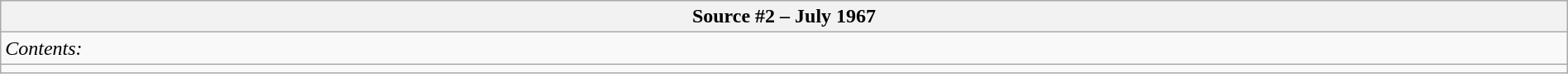<table class="wikitable" style="width:100%;">
<tr>
<th><strong>Source #2</strong> – July 1967</th>
</tr>
<tr>
<td><em>Contents:</em></td>
</tr>
<tr>
<td></td>
</tr>
</table>
